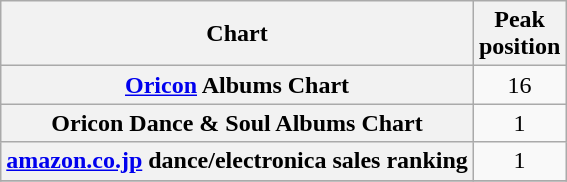<table class="wikitable sortable plainrowheaders" style="text-align:center">
<tr>
<th scope="col">Chart</th>
<th scope="col">Peak<br>position</th>
</tr>
<tr>
<th scope="row"><a href='#'>Oricon</a> Albums Chart</th>
<td>16</td>
</tr>
<tr>
<th scope="row">Oricon Dance & Soul Albums Chart</th>
<td>1</td>
</tr>
<tr>
<th scope="row"><a href='#'>amazon.co.jp</a> dance/electronica sales ranking</th>
<td>1</td>
</tr>
<tr>
</tr>
</table>
